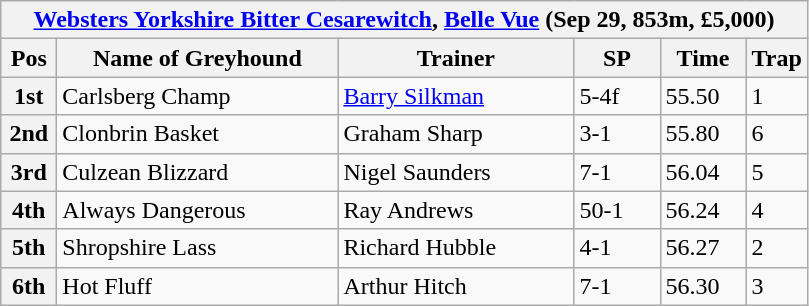<table class="wikitable">
<tr>
<th colspan="6"><a href='#'>Websters Yorkshire Bitter Cesarewitch</a>, <a href='#'>Belle Vue</a> (Sep 29, 853m, £5,000)</th>
</tr>
<tr>
<th width=30>Pos</th>
<th width=180>Name of Greyhound</th>
<th width=150>Trainer</th>
<th width=50>SP</th>
<th width=50>Time</th>
<th width=30>Trap</th>
</tr>
<tr>
<th>1st</th>
<td>Carlsberg Champ</td>
<td><a href='#'>Barry Silkman</a></td>
<td>5-4f</td>
<td>55.50</td>
<td>1</td>
</tr>
<tr>
<th>2nd</th>
<td>Clonbrin Basket</td>
<td>Graham Sharp</td>
<td>3-1</td>
<td>55.80</td>
<td>6</td>
</tr>
<tr>
<th>3rd</th>
<td>Culzean Blizzard</td>
<td>Nigel Saunders</td>
<td>7-1</td>
<td>56.04</td>
<td>5</td>
</tr>
<tr>
<th>4th</th>
<td>Always Dangerous</td>
<td>Ray Andrews</td>
<td>50-1</td>
<td>56.24</td>
<td>4</td>
</tr>
<tr>
<th>5th</th>
<td>Shropshire Lass</td>
<td>Richard Hubble</td>
<td>4-1</td>
<td>56.27</td>
<td>2</td>
</tr>
<tr>
<th>6th</th>
<td>Hot Fluff</td>
<td>Arthur Hitch</td>
<td>7-1</td>
<td>56.30</td>
<td>3</td>
</tr>
</table>
